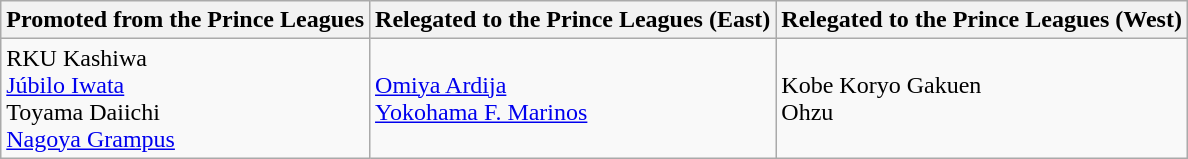<table class="wikitable">
<tr>
<th>Promoted from the Prince Leagues</th>
<th>Relegated to the Prince Leagues (East)</th>
<th>Relegated to the Prince Leagues (West)</th>
</tr>
<tr>
<td>RKU Kashiwa<br><a href='#'>Júbilo Iwata</a><br>Toyama Daiichi<br><a href='#'>Nagoya Grampus</a></td>
<td><a href='#'>Omiya Ardija</a><br><a href='#'>Yokohama F. Marinos</a></td>
<td>Kobe Koryo Gakuen<br>Ohzu</td>
</tr>
</table>
